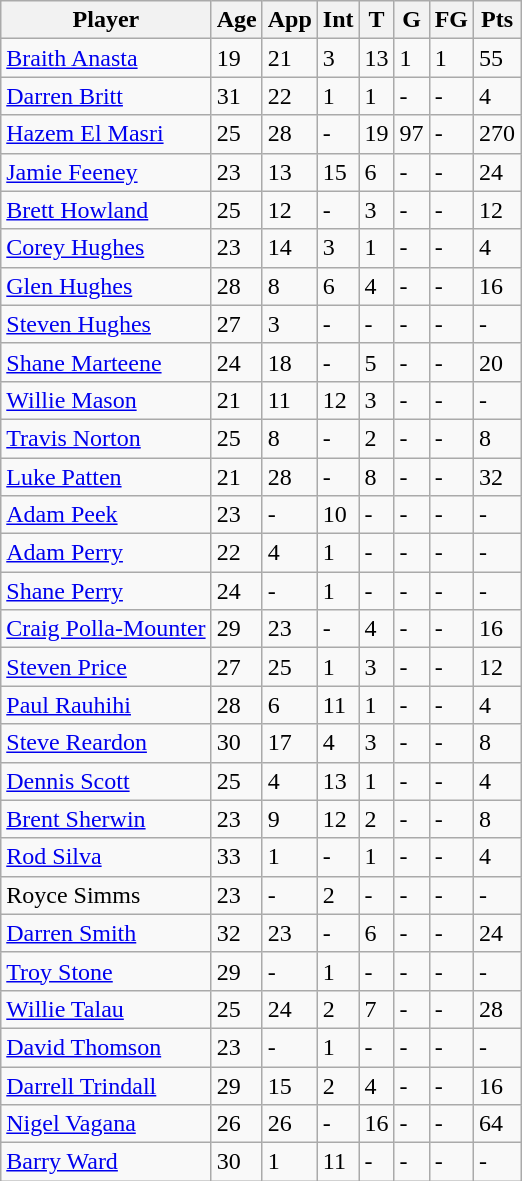<table class="wikitable sortable">
<tr>
<th>Player</th>
<th>Age</th>
<th>App</th>
<th>Int</th>
<th>T</th>
<th>G</th>
<th>FG</th>
<th>Pts</th>
</tr>
<tr>
<td><a href='#'>Braith Anasta</a></td>
<td>19</td>
<td>21</td>
<td>3</td>
<td>13</td>
<td>1</td>
<td>1</td>
<td>55</td>
</tr>
<tr>
<td><a href='#'>Darren Britt</a></td>
<td>31</td>
<td>22</td>
<td>1</td>
<td>1</td>
<td>-</td>
<td>-</td>
<td>4</td>
</tr>
<tr>
<td><a href='#'>Hazem El Masri</a></td>
<td>25</td>
<td>28</td>
<td>-</td>
<td>19</td>
<td>97</td>
<td>-</td>
<td>270</td>
</tr>
<tr>
<td><a href='#'>Jamie Feeney</a></td>
<td>23</td>
<td>13</td>
<td>15</td>
<td>6</td>
<td>-</td>
<td>-</td>
<td>24</td>
</tr>
<tr>
<td><a href='#'>Brett Howland</a></td>
<td>25</td>
<td>12</td>
<td>-</td>
<td>3</td>
<td>-</td>
<td>-</td>
<td>12</td>
</tr>
<tr>
<td><a href='#'>Corey Hughes</a></td>
<td>23</td>
<td>14</td>
<td>3</td>
<td>1</td>
<td>-</td>
<td>-</td>
<td>4</td>
</tr>
<tr>
<td><a href='#'>Glen Hughes</a></td>
<td>28</td>
<td>8</td>
<td>6</td>
<td>4</td>
<td>-</td>
<td>-</td>
<td>16</td>
</tr>
<tr>
<td><a href='#'>Steven Hughes</a></td>
<td>27</td>
<td>3</td>
<td>-</td>
<td>-</td>
<td>-</td>
<td>-</td>
<td>-</td>
</tr>
<tr>
<td><a href='#'>Shane Marteene</a></td>
<td>24</td>
<td>18</td>
<td>-</td>
<td>5</td>
<td>-</td>
<td>-</td>
<td>20</td>
</tr>
<tr>
<td><a href='#'>Willie Mason</a></td>
<td>21</td>
<td>11</td>
<td>12</td>
<td>3</td>
<td>-</td>
<td>-</td>
<td>-</td>
</tr>
<tr>
<td><a href='#'>Travis Norton</a></td>
<td>25</td>
<td>8</td>
<td>-</td>
<td>2</td>
<td>-</td>
<td>-</td>
<td>8</td>
</tr>
<tr>
<td><a href='#'>Luke Patten</a></td>
<td>21</td>
<td>28</td>
<td>-</td>
<td>8</td>
<td>-</td>
<td>-</td>
<td>32</td>
</tr>
<tr>
<td><a href='#'>Adam Peek</a></td>
<td>23</td>
<td>-</td>
<td>10</td>
<td>-</td>
<td>-</td>
<td>-</td>
<td>-</td>
</tr>
<tr>
<td><a href='#'>Adam Perry</a></td>
<td>22</td>
<td>4</td>
<td>1</td>
<td>-</td>
<td>-</td>
<td>-</td>
<td>-</td>
</tr>
<tr>
<td><a href='#'>Shane Perry</a></td>
<td>24</td>
<td>-</td>
<td>1</td>
<td>-</td>
<td>-</td>
<td>-</td>
<td>-</td>
</tr>
<tr>
<td><a href='#'>Craig Polla-Mounter</a></td>
<td>29</td>
<td>23</td>
<td>-</td>
<td>4</td>
<td>-</td>
<td>-</td>
<td>16</td>
</tr>
<tr>
<td><a href='#'>Steven Price</a></td>
<td>27</td>
<td>25</td>
<td>1</td>
<td>3</td>
<td>-</td>
<td>-</td>
<td>12</td>
</tr>
<tr>
<td><a href='#'>Paul Rauhihi</a></td>
<td>28</td>
<td>6</td>
<td>11</td>
<td>1</td>
<td>-</td>
<td>-</td>
<td>4</td>
</tr>
<tr>
<td><a href='#'>Steve Reardon</a></td>
<td>30</td>
<td>17</td>
<td>4</td>
<td>3</td>
<td>-</td>
<td>-</td>
<td>8</td>
</tr>
<tr>
<td><a href='#'>Dennis Scott</a></td>
<td>25</td>
<td>4</td>
<td>13</td>
<td>1</td>
<td>-</td>
<td>-</td>
<td>4</td>
</tr>
<tr>
<td><a href='#'>Brent Sherwin</a></td>
<td>23</td>
<td>9</td>
<td>12</td>
<td>2</td>
<td>-</td>
<td>-</td>
<td>8</td>
</tr>
<tr>
<td><a href='#'>Rod Silva</a></td>
<td>33</td>
<td>1</td>
<td>-</td>
<td>1</td>
<td>-</td>
<td>-</td>
<td>4</td>
</tr>
<tr>
<td>Royce Simms</td>
<td>23</td>
<td>-</td>
<td>2</td>
<td>-</td>
<td>-</td>
<td>-</td>
<td>-</td>
</tr>
<tr>
<td><a href='#'>Darren Smith</a></td>
<td>32</td>
<td>23</td>
<td>-</td>
<td>6</td>
<td>-</td>
<td>-</td>
<td>24</td>
</tr>
<tr>
<td><a href='#'>Troy Stone</a></td>
<td>29</td>
<td>-</td>
<td>1</td>
<td>-</td>
<td>-</td>
<td>-</td>
<td>-</td>
</tr>
<tr>
<td><a href='#'>Willie Talau</a></td>
<td>25</td>
<td>24</td>
<td>2</td>
<td>7</td>
<td>-</td>
<td>-</td>
<td>28</td>
</tr>
<tr>
<td><a href='#'>David Thomson</a></td>
<td>23</td>
<td>-</td>
<td>1</td>
<td>-</td>
<td>-</td>
<td>-</td>
<td>-</td>
</tr>
<tr>
<td><a href='#'>Darrell Trindall</a></td>
<td>29</td>
<td>15</td>
<td>2</td>
<td>4</td>
<td>-</td>
<td>-</td>
<td>16</td>
</tr>
<tr>
<td><a href='#'>Nigel Vagana</a></td>
<td>26</td>
<td>26</td>
<td>-</td>
<td>16</td>
<td>-</td>
<td>-</td>
<td>64</td>
</tr>
<tr>
<td><a href='#'>Barry Ward</a></td>
<td>30</td>
<td>1</td>
<td>11</td>
<td>-</td>
<td>-</td>
<td>-</td>
<td>-</td>
</tr>
</table>
